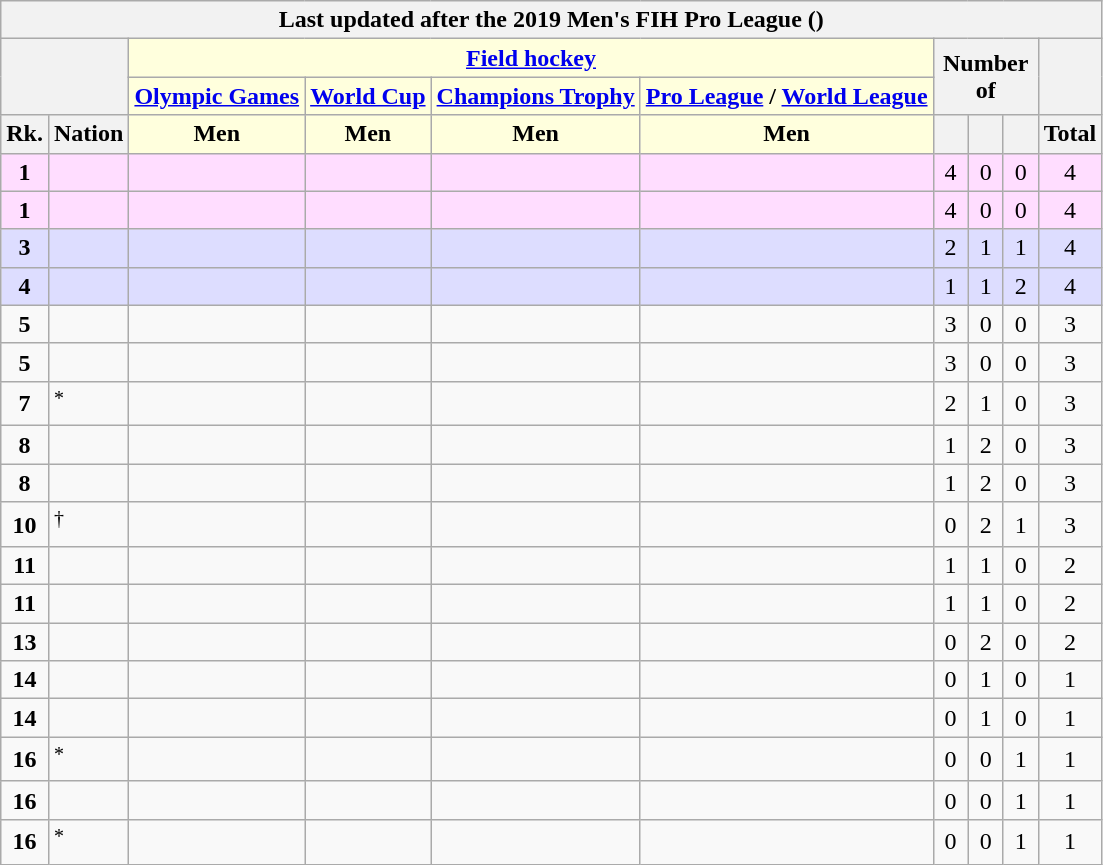<table class="wikitable" style="margin-top: 0em; text-align: center; font-size: 100%;">
<tr>
<th colspan="10">Last updated after the 2019 Men's FIH Pro League ()</th>
</tr>
<tr>
<th rowspan="2" colspan="2"></th>
<th colspan="4" style="background: #ffd;"><a href='#'>Field hockey</a></th>
<th rowspan="2" colspan="3">Number of</th>
<th rowspan="2"></th>
</tr>
<tr>
<th style="background: #ffd;"><a href='#'>Olympic Games</a></th>
<th style="background: #ffd;"><a href='#'>World Cup</a></th>
<th style="background: #ffd;"><a href='#'>Champions Trophy</a></th>
<th style="background: #ffd;"><a href='#'>Pro League</a> / <a href='#'>World League</a></th>
</tr>
<tr>
<th style="width: 1em;">Rk.</th>
<th>Nation</th>
<th style="background: #ffd;">Men</th>
<th style="background: #ffd;">Men</th>
<th style="background: #ffd;">Men</th>
<th style="background: #ffd;">Men</th>
<th style="width: 1em;"></th>
<th style="width: 1em;"></th>
<th style="width: 1em;"></th>
<th style="width: 1em;">Total</th>
</tr>
<tr style="background: #fdf;">
<td><strong>1</strong></td>
<td style="text-align: left;"></td>
<td></td>
<td></td>
<td></td>
<td></td>
<td>4</td>
<td>0</td>
<td>0</td>
<td>4</td>
</tr>
<tr style="background: #fdf;">
<td><strong>1</strong></td>
<td style="text-align: left;"></td>
<td></td>
<td></td>
<td></td>
<td></td>
<td>4</td>
<td>0</td>
<td>0</td>
<td>4</td>
</tr>
<tr style="background: #ddf;">
<td><strong>3</strong></td>
<td style="text-align: left;"></td>
<td></td>
<td></td>
<td></td>
<td></td>
<td>2</td>
<td>1</td>
<td>1</td>
<td>4</td>
</tr>
<tr style="background: #ddf;">
<td><strong>4</strong></td>
<td style="text-align: left;"></td>
<td></td>
<td></td>
<td></td>
<td></td>
<td>1</td>
<td>1</td>
<td>2</td>
<td>4</td>
</tr>
<tr>
<td><strong>5</strong></td>
<td style="text-align: left;"></td>
<td></td>
<td></td>
<td></td>
<td></td>
<td>3</td>
<td>0</td>
<td>0</td>
<td>3</td>
</tr>
<tr>
<td><strong>5</strong></td>
<td style="text-align: left;"></td>
<td></td>
<td></td>
<td></td>
<td></td>
<td>3</td>
<td>0</td>
<td>0</td>
<td>3</td>
</tr>
<tr>
<td><strong>7</strong></td>
<td style="text-align: left;"><em></em><sup>*</sup></td>
<td></td>
<td></td>
<td></td>
<td></td>
<td>2</td>
<td>1</td>
<td>0</td>
<td>3</td>
</tr>
<tr>
<td><strong>8</strong></td>
<td style="text-align: left;"></td>
<td></td>
<td></td>
<td></td>
<td></td>
<td>1</td>
<td>2</td>
<td>0</td>
<td>3</td>
</tr>
<tr>
<td><strong>8</strong></td>
<td style="text-align: left;"></td>
<td></td>
<td></td>
<td></td>
<td></td>
<td>1</td>
<td>2</td>
<td>0</td>
<td>3</td>
</tr>
<tr>
<td><strong>10</strong></td>
<td style="text-align: left;"><sup>†</sup></td>
<td></td>
<td></td>
<td></td>
<td></td>
<td>0</td>
<td>2</td>
<td>1</td>
<td>3</td>
</tr>
<tr>
<td><strong>11</strong></td>
<td style="text-align: left;"></td>
<td></td>
<td></td>
<td></td>
<td></td>
<td>1</td>
<td>1</td>
<td>0</td>
<td>2</td>
</tr>
<tr>
<td><strong>11</strong></td>
<td style="text-align: left;"></td>
<td></td>
<td></td>
<td></td>
<td></td>
<td>1</td>
<td>1</td>
<td>0</td>
<td>2</td>
</tr>
<tr>
<td><strong>13</strong></td>
<td style="text-align: left;"></td>
<td></td>
<td></td>
<td></td>
<td></td>
<td>0</td>
<td>2</td>
<td>0</td>
<td>2</td>
</tr>
<tr>
<td><strong>14</strong></td>
<td style="text-align: left;"></td>
<td></td>
<td></td>
<td></td>
<td></td>
<td>0</td>
<td>1</td>
<td>0</td>
<td>1</td>
</tr>
<tr>
<td><strong>14</strong></td>
<td style="text-align: left;"></td>
<td></td>
<td></td>
<td></td>
<td></td>
<td>0</td>
<td>1</td>
<td>0</td>
<td>1</td>
</tr>
<tr>
<td><strong>16</strong></td>
<td style="text-align: left;"><em></em><sup>*</sup></td>
<td></td>
<td></td>
<td></td>
<td></td>
<td>0</td>
<td>0</td>
<td>1</td>
<td>1</td>
</tr>
<tr>
<td><strong>16</strong></td>
<td style="text-align: left;"></td>
<td></td>
<td></td>
<td></td>
<td></td>
<td>0</td>
<td>0</td>
<td>1</td>
<td>1</td>
</tr>
<tr>
<td><strong>16</strong></td>
<td style="text-align: left;"><em></em><sup>*</sup></td>
<td></td>
<td></td>
<td></td>
<td></td>
<td>0</td>
<td>0</td>
<td>1</td>
<td>1</td>
</tr>
</table>
